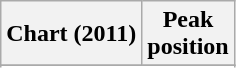<table class="wikitable sortable plainrowheaders">
<tr>
<th>Chart (2011)</th>
<th>Peak<br>position</th>
</tr>
<tr>
</tr>
<tr>
</tr>
<tr>
</tr>
<tr>
</tr>
</table>
